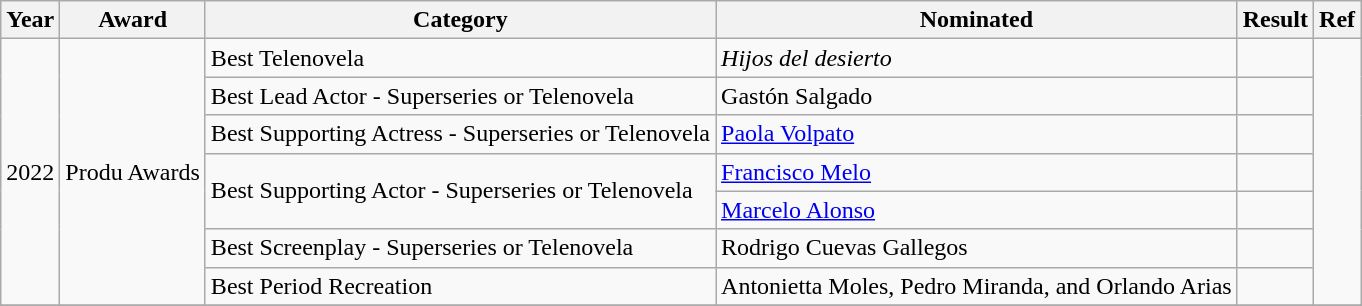<table class="wikitable plainrowheaders">
<tr>
<th scope="col">Year</th>
<th scope="col">Award</th>
<th scope="col">Category</th>
<th scope="col">Nominated</th>
<th scope="col">Result</th>
<th scope="col">Ref</th>
</tr>
<tr>
<td rowspan="7">2022</td>
<td rowspan="7">Produ Awards</td>
<td>Best Telenovela</td>
<td><em>Hijos del desierto</em></td>
<td></td>
<td align="center" rowspan="7"></td>
</tr>
<tr>
<td>Best Lead Actor - Superseries or Telenovela</td>
<td>Gastón Salgado</td>
<td></td>
</tr>
<tr>
<td>Best Supporting Actress - Superseries or Telenovela</td>
<td><a href='#'>Paola Volpato</a></td>
<td></td>
</tr>
<tr>
<td rowspan="2">Best Supporting Actor - Superseries or Telenovela</td>
<td><a href='#'>Francisco Melo</a></td>
<td></td>
</tr>
<tr>
<td><a href='#'>Marcelo Alonso</a></td>
<td></td>
</tr>
<tr>
<td>Best Screenplay - Superseries or Telenovela</td>
<td>Rodrigo Cuevas Gallegos</td>
<td></td>
</tr>
<tr>
<td>Best Period Recreation</td>
<td>Antonietta Moles, Pedro Miranda, and Orlando Arias</td>
<td></td>
</tr>
<tr>
</tr>
</table>
